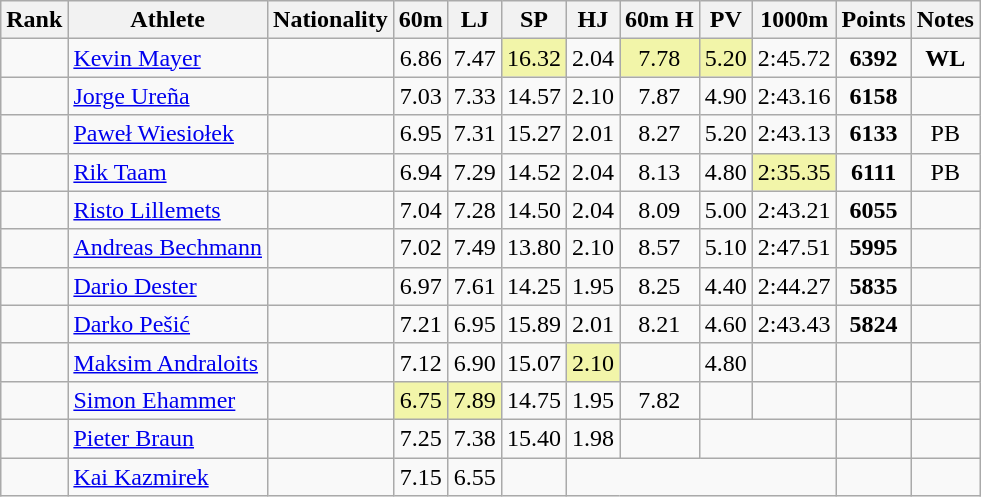<table class="wikitable sortable" style=" text-align:center;">
<tr>
<th>Rank</th>
<th>Athlete</th>
<th>Nationality</th>
<th>60m</th>
<th>LJ</th>
<th>SP</th>
<th>HJ</th>
<th>60m H</th>
<th>PV</th>
<th>1000m</th>
<th>Points</th>
<th>Notes</th>
</tr>
<tr>
<td></td>
<td align=left><a href='#'>Kevin Mayer</a></td>
<td align=left></td>
<td>6.86</td>
<td>7.47</td>
<td bgcolor=#F2F5A9>16.32</td>
<td>2.04</td>
<td bgcolor=#F2F5A9>7.78</td>
<td bgcolor=#F2F5A9>5.20</td>
<td>2:45.72</td>
<td><strong>6392</strong></td>
<td><strong>WL</strong></td>
</tr>
<tr>
<td></td>
<td align=left><a href='#'>Jorge Ureña</a></td>
<td align=left></td>
<td>7.03</td>
<td>7.33</td>
<td>14.57</td>
<td>2.10</td>
<td>7.87</td>
<td>4.90</td>
<td>2:43.16</td>
<td><strong>6158</strong></td>
<td></td>
</tr>
<tr>
<td></td>
<td align=left><a href='#'>Paweł Wiesiołek</a></td>
<td align=left></td>
<td>6.95</td>
<td>7.31</td>
<td>15.27</td>
<td>2.01</td>
<td>8.27</td>
<td>5.20</td>
<td>2:43.13</td>
<td><strong>6133</strong></td>
<td>PB</td>
</tr>
<tr>
<td></td>
<td align=left><a href='#'>Rik Taam</a></td>
<td align=left></td>
<td>6.94</td>
<td>7.29</td>
<td>14.52</td>
<td>2.04</td>
<td>8.13</td>
<td>4.80</td>
<td bgcolor=#F2F5A9>2:35.35</td>
<td><strong>6111</strong></td>
<td>PB</td>
</tr>
<tr>
<td></td>
<td align=left><a href='#'>Risto Lillemets</a></td>
<td align=left></td>
<td>7.04</td>
<td>7.28</td>
<td>14.50</td>
<td>2.04</td>
<td>8.09</td>
<td>5.00</td>
<td>2:43.21</td>
<td><strong>6055</strong></td>
<td></td>
</tr>
<tr>
<td></td>
<td align=left><a href='#'>Andreas Bechmann</a></td>
<td align=left></td>
<td>7.02</td>
<td>7.49</td>
<td>13.80</td>
<td>2.10</td>
<td>8.57</td>
<td>5.10</td>
<td>2:47.51</td>
<td><strong>5995</strong></td>
<td></td>
</tr>
<tr>
<td></td>
<td align=left><a href='#'>Dario Dester</a></td>
<td align=left></td>
<td>6.97</td>
<td>7.61</td>
<td>14.25</td>
<td>1.95</td>
<td>8.25</td>
<td>4.40</td>
<td>2:44.27</td>
<td><strong>5835</strong></td>
<td></td>
</tr>
<tr>
<td></td>
<td align=left><a href='#'>Darko Pešić</a></td>
<td align=left></td>
<td>7.21</td>
<td>6.95</td>
<td>15.89</td>
<td>2.01</td>
<td>8.21</td>
<td>4.60</td>
<td>2:43.43</td>
<td><strong>5824</strong></td>
<td></td>
</tr>
<tr>
<td></td>
<td align=left><a href='#'>Maksim Andraloits</a></td>
<td align=left></td>
<td>7.12</td>
<td>6.90</td>
<td>15.07</td>
<td bgcolor=#F2F5A9>2.10</td>
<td></td>
<td>4.80</td>
<td></td>
<td><strong></strong></td>
<td></td>
</tr>
<tr>
<td></td>
<td align=left><a href='#'>Simon Ehammer</a></td>
<td align=left></td>
<td bgcolor=#F2F5A9>6.75</td>
<td bgcolor=#F2F5A9>7.89</td>
<td>14.75</td>
<td>1.95</td>
<td>7.82</td>
<td></td>
<td></td>
<td><strong></strong></td>
<td></td>
</tr>
<tr>
<td></td>
<td align=left><a href='#'>Pieter Braun</a></td>
<td align=left></td>
<td>7.25</td>
<td>7.38</td>
<td>15.40</td>
<td>1.98</td>
<td></td>
<td colspan=2></td>
<td><strong></strong></td>
<td></td>
</tr>
<tr>
<td></td>
<td align=left><a href='#'>Kai Kazmirek</a></td>
<td align=left></td>
<td>7.15</td>
<td>6.55</td>
<td></td>
<td colspan=4></td>
<td><strong></strong></td>
<td></td>
</tr>
</table>
